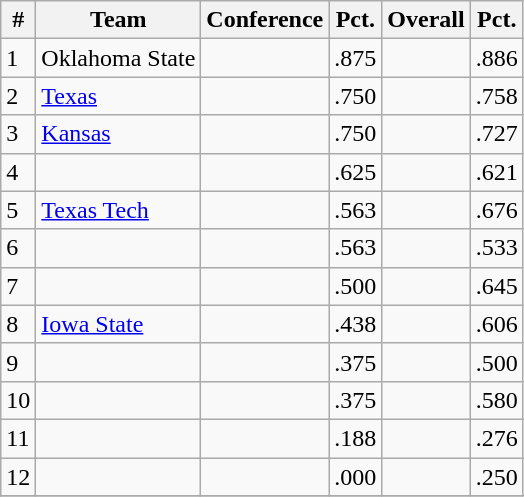<table class="wikitable">
<tr>
<th>#</th>
<th>Team</th>
<th>Conference</th>
<th>Pct.</th>
<th>Overall</th>
<th>Pct.</th>
</tr>
<tr>
<td>1</td>
<td>Oklahoma State</td>
<td></td>
<td>.875</td>
<td></td>
<td>.886</td>
</tr>
<tr>
<td>2</td>
<td><a href='#'>Texas</a></td>
<td></td>
<td>.750</td>
<td></td>
<td>.758</td>
</tr>
<tr>
<td>3</td>
<td><a href='#'>Kansas</a></td>
<td></td>
<td>.750</td>
<td></td>
<td>.727</td>
</tr>
<tr>
<td>4</td>
<td></td>
<td></td>
<td>.625</td>
<td></td>
<td>.621</td>
</tr>
<tr>
<td>5</td>
<td><a href='#'>Texas Tech</a></td>
<td></td>
<td>.563</td>
<td></td>
<td>.676</td>
</tr>
<tr>
<td>6</td>
<td></td>
<td></td>
<td>.563</td>
<td></td>
<td>.533</td>
</tr>
<tr>
<td>7</td>
<td></td>
<td></td>
<td>.500</td>
<td></td>
<td>.645</td>
</tr>
<tr>
<td>8</td>
<td><a href='#'>Iowa State</a></td>
<td></td>
<td>.438</td>
<td></td>
<td>.606</td>
</tr>
<tr>
<td>9</td>
<td></td>
<td></td>
<td>.375</td>
<td></td>
<td>.500</td>
</tr>
<tr>
<td>10</td>
<td></td>
<td></td>
<td>.375</td>
<td></td>
<td>.580</td>
</tr>
<tr>
<td>11</td>
<td></td>
<td></td>
<td>.188</td>
<td></td>
<td>.276</td>
</tr>
<tr>
<td>12</td>
<td></td>
<td></td>
<td>.000</td>
<td></td>
<td>.250</td>
</tr>
<tr colspan="7" |>
</tr>
</table>
